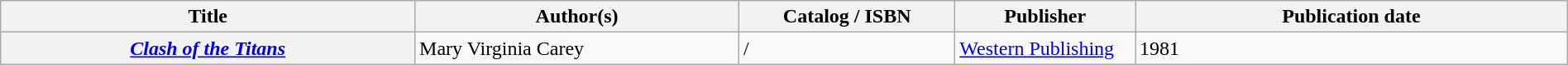<table class="wikitable sortable" style="width:100%;">
<tr>
<th scope="col" style="width:23%;">Title</th>
<th scope="col" style="width:18%;">Author(s)</th>
<th scope="col" style="width:12%;">Catalog / ISBN</th>
<th scope="col" style="width:10%;">Publisher</th>
<th scope="col" style="width:24%;">Publication date</th>
</tr>
<tr>
<th><em><a href='#'>Clash of the Titans</a></em></th>
<td>Mary Virginia Carey</td>
<td> / </td>
<td><a href='#'>Western Publishing</a></td>
<td>1981</td>
</tr>
</table>
